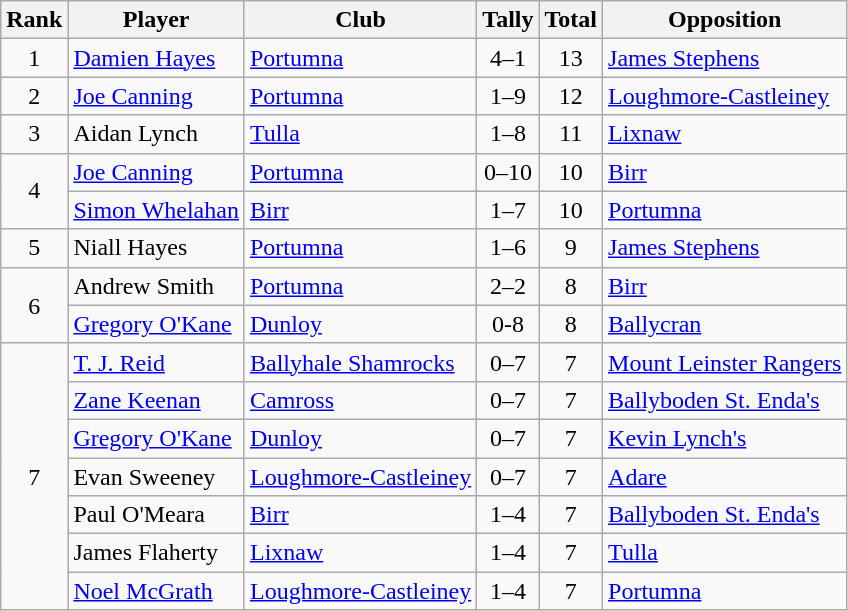<table class="wikitable">
<tr>
<th>Rank</th>
<th>Player</th>
<th>Club</th>
<th>Tally</th>
<th>Total</th>
<th>Opposition</th>
</tr>
<tr>
<td rowspan=1 align=center>1</td>
<td><a href='#'>Damien Hayes</a></td>
<td><a href='#'>Portumna</a></td>
<td align=center>4–1</td>
<td align=center>13</td>
<td><a href='#'>James Stephens</a></td>
</tr>
<tr>
<td rowspan=1 align=center>2</td>
<td><a href='#'>Joe Canning</a></td>
<td><a href='#'>Portumna</a></td>
<td align=center>1–9</td>
<td align=center>12</td>
<td><a href='#'>Loughmore-Castleiney</a></td>
</tr>
<tr>
<td rowspan=1 align=center>3</td>
<td>Aidan Lynch</td>
<td><a href='#'>Tulla</a></td>
<td align=center>1–8</td>
<td align=center>11</td>
<td><a href='#'>Lixnaw</a></td>
</tr>
<tr>
<td rowspan=2 align=center>4</td>
<td><a href='#'>Joe Canning</a></td>
<td><a href='#'>Portumna</a></td>
<td align=center>0–10</td>
<td align=center>10</td>
<td><a href='#'>Birr</a></td>
</tr>
<tr>
<td><a href='#'>Simon Whelahan</a></td>
<td><a href='#'>Birr</a></td>
<td align=center>1–7</td>
<td align=center>10</td>
<td><a href='#'>Portumna</a></td>
</tr>
<tr>
<td rowspan=1 align=center>5</td>
<td>Niall Hayes</td>
<td><a href='#'>Portumna</a></td>
<td align=center>1–6</td>
<td align=center>9</td>
<td><a href='#'>James Stephens</a></td>
</tr>
<tr>
<td rowspan=2 align=center>6</td>
<td>Andrew Smith</td>
<td><a href='#'>Portumna</a></td>
<td align=center>2–2</td>
<td align=center>8</td>
<td><a href='#'>Birr</a></td>
</tr>
<tr>
<td><a href='#'>Gregory O'Kane</a></td>
<td><a href='#'>Dunloy</a></td>
<td align=center>0-8</td>
<td align=center>8</td>
<td><a href='#'>Ballycran</a></td>
</tr>
<tr>
<td rowspan=7 align=center>7</td>
<td><a href='#'>T. J. Reid</a></td>
<td><a href='#'>Ballyhale Shamrocks</a></td>
<td align=center>0–7</td>
<td align=center>7</td>
<td><a href='#'>Mount Leinster Rangers</a></td>
</tr>
<tr>
<td><a href='#'>Zane Keenan</a></td>
<td><a href='#'>Camross</a></td>
<td align=center>0–7</td>
<td align=center>7</td>
<td><a href='#'>Ballyboden St. Enda's</a></td>
</tr>
<tr>
<td><a href='#'>Gregory O'Kane</a></td>
<td><a href='#'>Dunloy</a></td>
<td align=center>0–7</td>
<td align=center>7</td>
<td><a href='#'>Kevin Lynch's</a></td>
</tr>
<tr>
<td>Evan Sweeney</td>
<td><a href='#'>Loughmore-Castleiney</a></td>
<td align=center>0–7</td>
<td align=center>7</td>
<td><a href='#'>Adare</a></td>
</tr>
<tr>
<td>Paul O'Meara</td>
<td><a href='#'>Birr</a></td>
<td align=center>1–4</td>
<td align=center>7</td>
<td><a href='#'>Ballyboden St. Enda's</a></td>
</tr>
<tr>
<td>James Flaherty</td>
<td><a href='#'>Lixnaw</a></td>
<td align=center>1–4</td>
<td align=center>7</td>
<td><a href='#'>Tulla</a></td>
</tr>
<tr>
<td><a href='#'>Noel McGrath</a></td>
<td><a href='#'>Loughmore-Castleiney</a></td>
<td align=center>1–4</td>
<td align=center>7</td>
<td><a href='#'>Portumna</a></td>
</tr>
</table>
